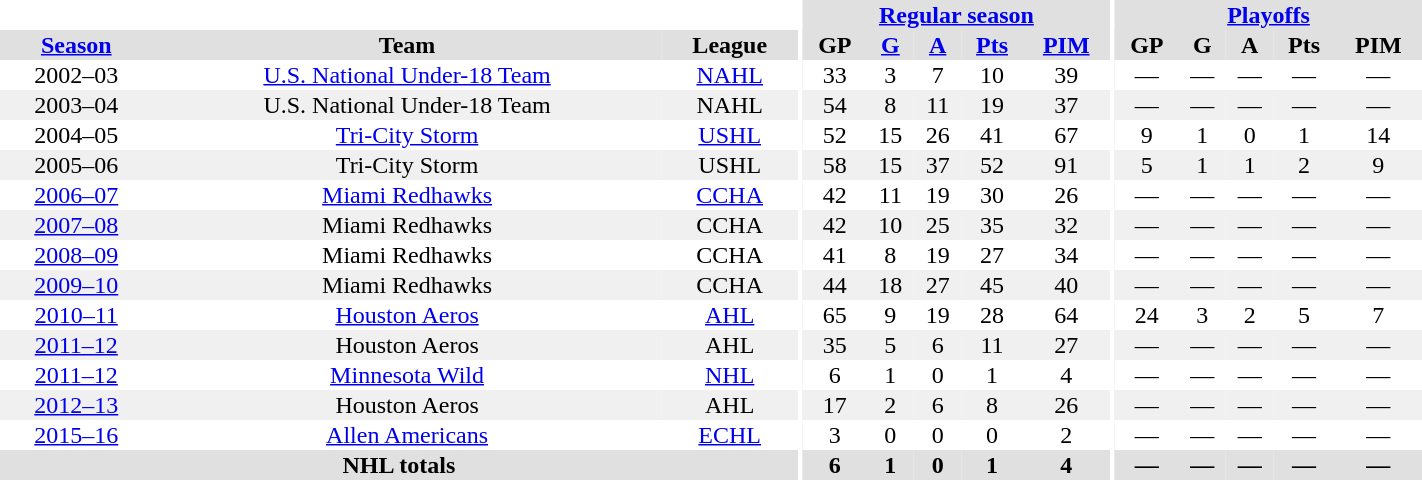<table border="0" cellpadding="1" cellspacing="0" style="text-align:center; width:75%">
<tr bgcolor="#e0e0e0">
<th colspan="3" bgcolor="#ffffff"></th>
<th rowspan="99" bgcolor="#ffffff"></th>
<th colspan="5"><a href='#'>Regular season</a></th>
<th rowspan="99" bgcolor="#ffffff"></th>
<th colspan="5"><a href='#'>Playoffs</a></th>
</tr>
<tr bgcolor="#e0e0e0">
<th><a href='#'>Season</a></th>
<th>Team</th>
<th>League</th>
<th>GP</th>
<th><a href='#'>G</a></th>
<th><a href='#'>A</a></th>
<th><a href='#'>Pts</a></th>
<th><a href='#'>PIM</a></th>
<th>GP</th>
<th>G</th>
<th>A</th>
<th>Pts</th>
<th>PIM</th>
</tr>
<tr ALIGN="center">
<td>2002–03</td>
<td><a href='#'>U.S. National Under-18 Team</a></td>
<td><a href='#'>NAHL</a></td>
<td>33</td>
<td>3</td>
<td>7</td>
<td>10</td>
<td>39</td>
<td>—</td>
<td>—</td>
<td>—</td>
<td>—</td>
<td>—</td>
</tr>
<tr ALIGN="center" bgcolor="#f0f0f0">
<td>2003–04</td>
<td>U.S. National Under-18 Team</td>
<td>NAHL</td>
<td>54</td>
<td>8</td>
<td>11</td>
<td>19</td>
<td>37</td>
<td>—</td>
<td>—</td>
<td>—</td>
<td>—</td>
<td>—</td>
</tr>
<tr ALIGN="center">
<td>2004–05</td>
<td><a href='#'>Tri-City Storm</a></td>
<td><a href='#'>USHL</a></td>
<td>52</td>
<td>15</td>
<td>26</td>
<td>41</td>
<td>67</td>
<td>9</td>
<td>1</td>
<td>0</td>
<td>1</td>
<td>14</td>
</tr>
<tr ALIGN="center" bgcolor="#f0f0f0">
<td>2005–06</td>
<td>Tri-City Storm</td>
<td>USHL</td>
<td>58</td>
<td>15</td>
<td>37</td>
<td>52</td>
<td>91</td>
<td>5</td>
<td>1</td>
<td>1</td>
<td>2</td>
<td>9</td>
</tr>
<tr ALIGN="center">
<td><a href='#'>2006–07</a></td>
<td><a href='#'>Miami Redhawks</a></td>
<td><a href='#'>CCHA</a></td>
<td>42</td>
<td>11</td>
<td>19</td>
<td>30</td>
<td>26</td>
<td>—</td>
<td>—</td>
<td>—</td>
<td>—</td>
<td>—</td>
</tr>
<tr ALIGN="center" bgcolor="#f0f0f0">
<td><a href='#'>2007–08</a></td>
<td>Miami Redhawks</td>
<td>CCHA</td>
<td>42</td>
<td>10</td>
<td>25</td>
<td>35</td>
<td>32</td>
<td>—</td>
<td>—</td>
<td>—</td>
<td>—</td>
<td>—</td>
</tr>
<tr ALIGN="center">
<td><a href='#'>2008–09</a></td>
<td>Miami Redhawks</td>
<td>CCHA</td>
<td>41</td>
<td>8</td>
<td>19</td>
<td>27</td>
<td>34</td>
<td>—</td>
<td>—</td>
<td>—</td>
<td>—</td>
<td>—</td>
</tr>
<tr ALIGN="center" bgcolor="#f0f0f0">
<td><a href='#'>2009–10</a></td>
<td>Miami Redhawks</td>
<td>CCHA</td>
<td>44</td>
<td>18</td>
<td>27</td>
<td>45</td>
<td>40</td>
<td>—</td>
<td>—</td>
<td>—</td>
<td>—</td>
<td>—</td>
</tr>
<tr ALIGN="center">
<td><a href='#'>2010–11</a></td>
<td><a href='#'>Houston Aeros</a></td>
<td><a href='#'>AHL</a></td>
<td>65</td>
<td>9</td>
<td>19</td>
<td>28</td>
<td>64</td>
<td>24</td>
<td>3</td>
<td>2</td>
<td>5</td>
<td>7</td>
</tr>
<tr ALIGN="center" bgcolor="#f0f0f0">
<td><a href='#'>2011–12</a></td>
<td>Houston Aeros</td>
<td>AHL</td>
<td>35</td>
<td>5</td>
<td>6</td>
<td>11</td>
<td>27</td>
<td>—</td>
<td>—</td>
<td>—</td>
<td>—</td>
<td>—</td>
</tr>
<tr ALIGN="center">
<td><a href='#'>2011–12</a></td>
<td><a href='#'>Minnesota Wild</a></td>
<td><a href='#'>NHL</a></td>
<td>6</td>
<td>1</td>
<td>0</td>
<td>1</td>
<td>4</td>
<td>—</td>
<td>—</td>
<td>—</td>
<td>—</td>
<td>—</td>
</tr>
<tr ALIGN="center" bgcolor="#f0f0f0">
<td><a href='#'>2012–13</a></td>
<td>Houston Aeros</td>
<td>AHL</td>
<td>17</td>
<td>2</td>
<td>6</td>
<td>8</td>
<td>26</td>
<td>—</td>
<td>—</td>
<td>—</td>
<td>—</td>
<td>—</td>
</tr>
<tr ALIGN="center">
<td><a href='#'>2015–16</a></td>
<td><a href='#'>Allen Americans</a></td>
<td><a href='#'>ECHL</a></td>
<td>3</td>
<td>0</td>
<td>0</td>
<td>0</td>
<td>2</td>
<td>—</td>
<td>—</td>
<td>—</td>
<td>—</td>
<td>—</td>
</tr>
<tr bgcolor="#e0e0e0">
<th colspan="3">NHL totals</th>
<th>6</th>
<th>1</th>
<th>0</th>
<th>1</th>
<th>4</th>
<th>—</th>
<th>—</th>
<th>—</th>
<th>—</th>
<th>—</th>
</tr>
</table>
